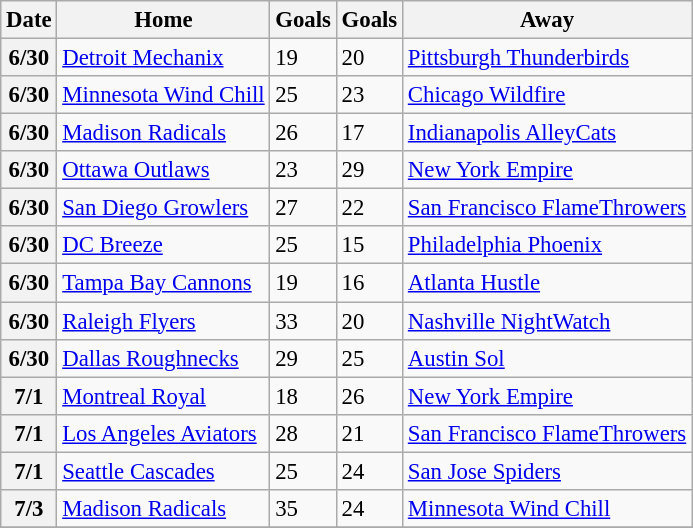<table class="wikitable" style="font-size: 95%;">
<tr>
<th>Date</th>
<th>Home</th>
<th>Goals</th>
<th>Goals</th>
<th>Away</th>
</tr>
<tr>
<th>6/30</th>
<td><a href='#'>Detroit Mechanix</a></td>
<td>19</td>
<td>20</td>
<td><a href='#'>Pittsburgh Thunderbirds</a></td>
</tr>
<tr>
<th>6/30</th>
<td><a href='#'>Minnesota Wind Chill</a></td>
<td>25</td>
<td>23</td>
<td><a href='#'>Chicago Wildfire</a></td>
</tr>
<tr>
<th>6/30</th>
<td><a href='#'>Madison Radicals</a></td>
<td>26</td>
<td>17</td>
<td><a href='#'>Indianapolis AlleyCats</a></td>
</tr>
<tr>
<th>6/30</th>
<td><a href='#'>Ottawa Outlaws</a></td>
<td>23</td>
<td>29</td>
<td><a href='#'>New York Empire</a></td>
</tr>
<tr>
<th>6/30</th>
<td><a href='#'>San Diego Growlers</a></td>
<td>27</td>
<td>22</td>
<td><a href='#'>San Francisco FlameThrowers</a></td>
</tr>
<tr>
<th>6/30</th>
<td><a href='#'>DC Breeze</a></td>
<td>25</td>
<td>15</td>
<td><a href='#'>Philadelphia Phoenix</a></td>
</tr>
<tr>
<th>6/30</th>
<td><a href='#'>Tampa Bay Cannons</a></td>
<td>19</td>
<td>16</td>
<td><a href='#'>Atlanta Hustle</a></td>
</tr>
<tr>
<th>6/30</th>
<td><a href='#'>Raleigh Flyers</a></td>
<td>33</td>
<td>20</td>
<td><a href='#'>Nashville NightWatch</a></td>
</tr>
<tr>
<th>6/30</th>
<td><a href='#'>Dallas Roughnecks</a></td>
<td>29</td>
<td>25</td>
<td><a href='#'>Austin Sol</a></td>
</tr>
<tr>
<th>7/1</th>
<td><a href='#'>Montreal Royal</a></td>
<td>18</td>
<td>26</td>
<td><a href='#'>New York Empire</a></td>
</tr>
<tr>
<th>7/1</th>
<td><a href='#'>Los Angeles Aviators</a></td>
<td>28</td>
<td>21</td>
<td><a href='#'>San Francisco FlameThrowers</a></td>
</tr>
<tr>
<th>7/1</th>
<td><a href='#'>Seattle Cascades</a></td>
<td>25</td>
<td>24</td>
<td><a href='#'>San Jose Spiders</a></td>
</tr>
<tr>
<th>7/3</th>
<td><a href='#'>Madison Radicals</a></td>
<td>35</td>
<td>24</td>
<td><a href='#'>Minnesota Wind Chill</a></td>
</tr>
<tr>
</tr>
</table>
